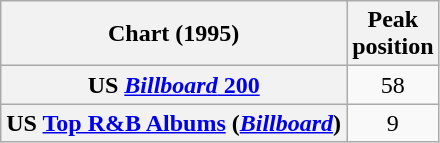<table class="wikitable sortable plainrowheaders" style="text-align:center">
<tr>
<th scope="col">Chart (1995)</th>
<th scope="col">Peak<br>position</th>
</tr>
<tr>
<th scope="row">US <a href='#'><em>Billboard</em> 200</a></th>
<td>58</td>
</tr>
<tr>
<th scope="row">US <a href='#'>Top R&B Albums</a> (<em><a href='#'>Billboard</a></em>)</th>
<td>9</td>
</tr>
</table>
